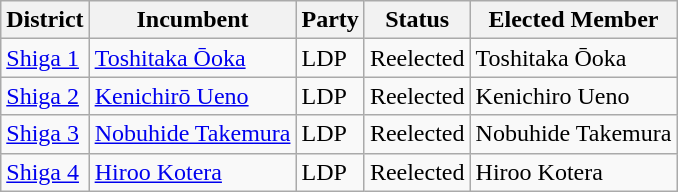<table class="wikitable">
<tr>
<th>District</th>
<th>Incumbent</th>
<th>Party</th>
<th>Status</th>
<th>Elected Member</th>
</tr>
<tr>
<td><a href='#'>Shiga 1</a></td>
<td><a href='#'>Toshitaka Ōoka</a></td>
<td>LDP</td>
<td>Reelected</td>
<td>Toshitaka Ōoka</td>
</tr>
<tr>
<td><a href='#'>Shiga 2</a></td>
<td><a href='#'>Kenichirō Ueno</a></td>
<td>LDP</td>
<td>Reelected</td>
<td>Kenichiro Ueno</td>
</tr>
<tr>
<td><a href='#'>Shiga 3</a></td>
<td><a href='#'>Nobuhide Takemura</a></td>
<td>LDP</td>
<td>Reelected</td>
<td>Nobuhide Takemura</td>
</tr>
<tr>
<td><a href='#'>Shiga 4</a></td>
<td><a href='#'>Hiroo Kotera</a></td>
<td>LDP</td>
<td>Reelected</td>
<td>Hiroo Kotera</td>
</tr>
</table>
